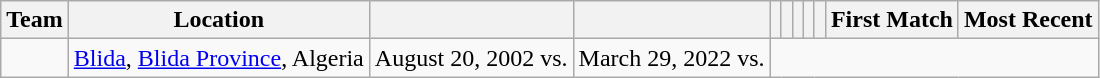<table class="wikitable" style="text-align:center">
<tr>
<th>Team</th>
<th>Location</th>
<th></th>
<th></th>
<th></th>
<th></th>
<th></th>
<th></th>
<th></th>
<th>First Match</th>
<th>Most Recent</th>
</tr>
<tr>
<td align="left"></td>
<td><a href='#'>Blida</a>, <a href='#'>Blida Province</a>, Algeria<br></td>
<td>August 20, 2002 vs. </td>
<td>March 29, 2022 vs. </td>
</tr>
</table>
